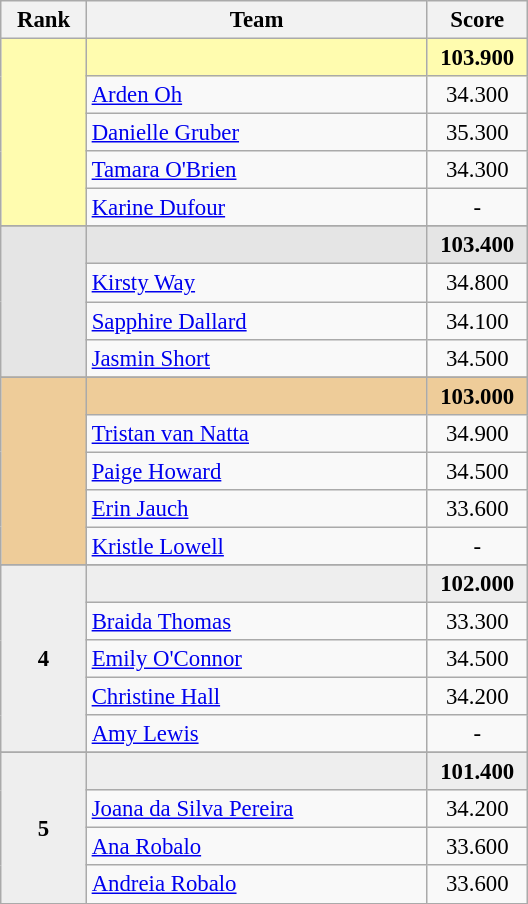<table class="wikitable" style="text-align:center; font-size:95%">
<tr>
<th style="width:50px;">Rank</th>
<th style="width:220px;">Team</th>
<th style="width:60px;">Score</th>
</tr>
<tr style="background:#fffcaf;">
<td rowspan=5></td>
<td style="text-align:left;"><strong></strong></td>
<td><strong>103.900</strong></td>
</tr>
<tr>
<td style="text-align:left;"><a href='#'>Arden Oh</a></td>
<td>34.300</td>
</tr>
<tr>
<td style="text-align:left;"><a href='#'>Danielle Gruber</a></td>
<td>35.300</td>
</tr>
<tr>
<td style="text-align:left;"><a href='#'>Tamara O'Brien</a></td>
<td>34.300</td>
</tr>
<tr>
<td style="text-align:left;"><a href='#'>Karine Dufour</a></td>
<td>-</td>
</tr>
<tr>
</tr>
<tr style="background:#e5e5e5;">
<td rowspan=4></td>
<td style="text-align:left;"><strong></strong></td>
<td><strong>103.400</strong></td>
</tr>
<tr>
<td style="text-align:left;"><a href='#'>Kirsty Way</a></td>
<td>34.800</td>
</tr>
<tr>
<td style="text-align:left;"><a href='#'>Sapphire Dallard</a></td>
<td>34.100</td>
</tr>
<tr>
<td style="text-align:left;"><a href='#'>Jasmin Short</a></td>
<td>34.500</td>
</tr>
<tr>
</tr>
<tr style="background:#ec9;">
<td rowspan=5></td>
<td style="text-align:left;"><strong></strong></td>
<td><strong>103.000</strong></td>
</tr>
<tr>
<td style="text-align:left;"><a href='#'>Tristan van Natta</a></td>
<td>34.900</td>
</tr>
<tr>
<td style="text-align:left;"><a href='#'>Paige Howard</a></td>
<td>34.500</td>
</tr>
<tr>
<td style="text-align:left;"><a href='#'>Erin Jauch</a></td>
<td>33.600</td>
</tr>
<tr>
<td style="text-align:left;"><a href='#'>Kristle Lowell</a></td>
<td>-</td>
</tr>
<tr>
</tr>
<tr style="background:#eee;">
<td rowspan=5><strong>4</strong></td>
<td style="text-align:left;"><strong></strong></td>
<td><strong>102.000</strong></td>
</tr>
<tr>
<td style="text-align:left;"><a href='#'>Braida Thomas</a></td>
<td>33.300</td>
</tr>
<tr>
<td style="text-align:left;"><a href='#'>Emily O'Connor</a></td>
<td>34.500</td>
</tr>
<tr>
<td style="text-align:left;"><a href='#'>Christine Hall</a></td>
<td>34.200</td>
</tr>
<tr>
<td style="text-align:left;"><a href='#'>Amy Lewis</a></td>
<td>-</td>
</tr>
<tr>
</tr>
<tr style="background:#eee;">
<td rowspan=4><strong>5</strong></td>
<td style="text-align:left;"><strong></strong></td>
<td><strong>101.400</strong></td>
</tr>
<tr>
<td style="text-align:left;"><a href='#'>Joana da Silva Pereira</a></td>
<td>34.200</td>
</tr>
<tr>
<td style="text-align:left;"><a href='#'>Ana Robalo</a></td>
<td>33.600</td>
</tr>
<tr>
<td style="text-align:left;"><a href='#'>Andreia Robalo</a></td>
<td>33.600</td>
</tr>
<tr>
</tr>
</table>
